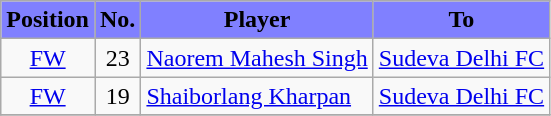<table class="wikitable sortable">
<tr>
<th style="background:#8080FF; color:Black;"><strong>Position</strong></th>
<th style="background:#8080FF; color:Black;"><strong>No.</strong></th>
<th style="background:#8080FF; color:Black;"><strong>Player</strong></th>
<th style="background:#8080FF; color:Black;"><strong>To</strong></th>
</tr>
<tr>
<td style="text-align:center;"><a href='#'>FW</a></td>
<td style="text-align:center;">23</td>
<td style="text-align:left;"> <a href='#'>Naorem Mahesh Singh</a></td>
<td style="text-align:left;"> <a href='#'>Sudeva Delhi FC</a></td>
</tr>
<tr>
<td style="text-align:center;"><a href='#'>FW</a></td>
<td style="text-align:center;">19</td>
<td style="text-align:left;"> <a href='#'>Shaiborlang Kharpan</a></td>
<td style="text-align:left;"> <a href='#'>Sudeva Delhi FC</a></td>
</tr>
<tr>
</tr>
</table>
